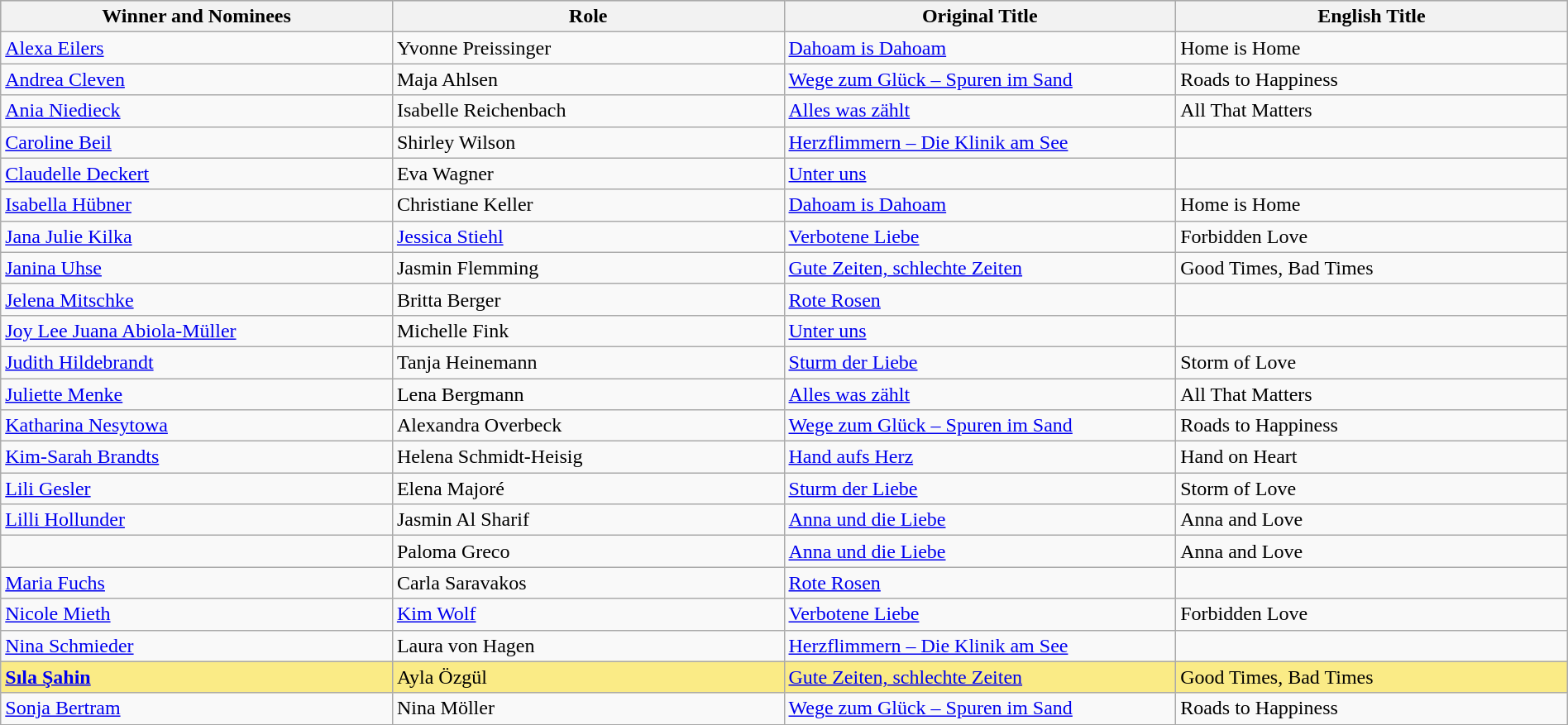<table class="wikitable" width="100%">
<tr bgcolor="#bebebe">
<th width="25%">Winner and Nominees</th>
<th width="25%">Role</th>
<th width="25%">Original Title</th>
<th width="25%">English Title</th>
</tr>
<tr>
<td><a href='#'>Alexa Eilers</a></td>
<td>Yvonne Preissinger</td>
<td><a href='#'>Dahoam is Dahoam</a></td>
<td>Home is Home</td>
</tr>
<tr>
<td><a href='#'>Andrea Cleven</a></td>
<td>Maja Ahlsen</td>
<td><a href='#'>Wege zum Glück – Spuren im Sand</a></td>
<td>Roads to Happiness</td>
</tr>
<tr>
<td><a href='#'>Ania Niedieck</a></td>
<td>Isabelle Reichenbach</td>
<td><a href='#'>Alles was zählt</a></td>
<td>All That Matters</td>
</tr>
<tr>
<td><a href='#'>Caroline Beil</a></td>
<td>Shirley Wilson</td>
<td><a href='#'>Herzflimmern – Die Klinik am See</a></td>
<td></td>
</tr>
<tr>
<td><a href='#'>Claudelle Deckert</a></td>
<td>Eva Wagner</td>
<td><a href='#'>Unter uns</a></td>
<td></td>
</tr>
<tr>
<td><a href='#'>Isabella Hübner</a></td>
<td>Christiane Keller</td>
<td><a href='#'>Dahoam is Dahoam</a></td>
<td>Home is Home</td>
</tr>
<tr>
<td><a href='#'>Jana Julie Kilka</a></td>
<td><a href='#'>Jessica Stiehl</a></td>
<td><a href='#'>Verbotene Liebe</a></td>
<td>Forbidden Love</td>
</tr>
<tr>
<td><a href='#'>Janina Uhse</a></td>
<td>Jasmin Flemming</td>
<td><a href='#'>Gute Zeiten, schlechte Zeiten</a></td>
<td>Good Times, Bad Times</td>
</tr>
<tr>
<td><a href='#'>Jelena Mitschke</a></td>
<td>Britta Berger</td>
<td><a href='#'>Rote Rosen</a></td>
<td></td>
</tr>
<tr>
<td><a href='#'>Joy Lee Juana Abiola-Müller</a></td>
<td>Michelle Fink</td>
<td><a href='#'>Unter uns</a></td>
<td></td>
</tr>
<tr>
<td><a href='#'>Judith Hildebrandt</a></td>
<td>Tanja Heinemann</td>
<td><a href='#'>Sturm der Liebe</a></td>
<td>Storm of Love</td>
</tr>
<tr>
<td><a href='#'>Juliette Menke</a></td>
<td>Lena Bergmann</td>
<td><a href='#'>Alles was zählt</a></td>
<td>All That Matters</td>
</tr>
<tr>
<td><a href='#'>Katharina Nesytowa</a></td>
<td>Alexandra Overbeck</td>
<td><a href='#'>Wege zum Glück – Spuren im Sand</a></td>
<td>Roads to Happiness</td>
</tr>
<tr>
<td><a href='#'>Kim-Sarah Brandts</a></td>
<td>Helena Schmidt-Heisig</td>
<td><a href='#'>Hand aufs Herz</a></td>
<td>Hand on Heart</td>
</tr>
<tr>
<td><a href='#'>Lili Gesler</a></td>
<td>Elena Majoré</td>
<td><a href='#'>Sturm der Liebe</a></td>
<td>Storm of Love</td>
</tr>
<tr>
<td><a href='#'>Lilli Hollunder</a></td>
<td>Jasmin Al Sharif</td>
<td><a href='#'>Anna und die Liebe</a></td>
<td>Anna and Love</td>
</tr>
<tr>
<td></td>
<td>Paloma Greco</td>
<td><a href='#'>Anna und die Liebe</a></td>
<td>Anna and Love</td>
</tr>
<tr>
<td><a href='#'>Maria Fuchs</a></td>
<td>Carla Saravakos</td>
<td><a href='#'>Rote Rosen</a></td>
<td></td>
</tr>
<tr>
<td><a href='#'>Nicole Mieth</a></td>
<td><a href='#'>Kim Wolf</a></td>
<td><a href='#'>Verbotene Liebe</a></td>
<td>Forbidden Love</td>
</tr>
<tr>
<td><a href='#'>Nina Schmieder</a></td>
<td>Laura von Hagen</td>
<td><a href='#'>Herzflimmern – Die Klinik am See</a></td>
<td></td>
</tr>
<tr style="background:#FAEB86">
<td><strong><a href='#'>Sıla Şahin</a></strong></td>
<td>Ayla Özgül</td>
<td><a href='#'>Gute Zeiten, schlechte Zeiten</a></td>
<td>Good Times, Bad Times</td>
</tr>
<tr>
<td><a href='#'>Sonja Bertram</a></td>
<td>Nina Möller</td>
<td><a href='#'>Wege zum Glück – Spuren im Sand</a></td>
<td>Roads to Happiness</td>
</tr>
<tr>
</tr>
</table>
